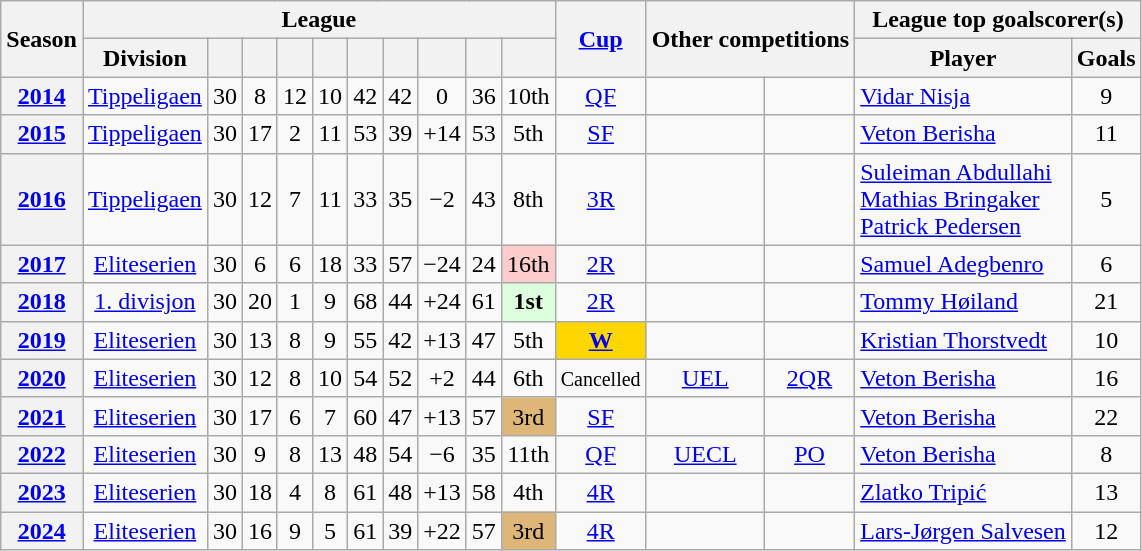<table class="wikitable sortable plainrowheaders" style="text-align: center;">
<tr>
<th scope=col rowspan="3">Season</th>
<th colspan="10" scope="col" class="unsortable">League</th>
<th scope=col rowspan="3"><a href='#'>Cup</a></th>
<th colspan="2" rowspan="3" scope="col">Other competitions</th>
<th scope=col colspan="2" rowspan="2">League top goalscorer(s)</th>
</tr>
<tr>
<th scope=col rowspan="2">Division</th>
<th rowspan="2" scope="col"></th>
<th scope=col rowspan="2"></th>
<th scope=col rowspan="2"></th>
<th scope=col rowspan="2"></th>
<th scope=col rowspan="2"></th>
<th scope=col rowspan="2"></th>
<th scope=col rowspan="2"></th>
<th scope=col rowspan="2"></th>
<th rowspan="2" scope="col"></th>
</tr>
<tr>
<th>Player</th>
<th>Goals</th>
</tr>
<tr>
<th scope="row"><a href='#'>2014</a></th>
<td><a href='#'>Tippeligaen</a></td>
<td>30</td>
<td>8</td>
<td>12</td>
<td>10</td>
<td>42</td>
<td>42</td>
<td>0</td>
<td>36</td>
<td>10th</td>
<td><a href='#'>QF</a></td>
<td></td>
<td></td>
<td align=left><a href='#'>Vidar Nisja</a></td>
<td>9</td>
</tr>
<tr>
<th scope="row"><a href='#'>2015</a></th>
<td><a href='#'>Tippeligaen</a></td>
<td>30</td>
<td>17</td>
<td>2</td>
<td>11</td>
<td>53</td>
<td>39</td>
<td>+14</td>
<td>53</td>
<td>5th</td>
<td><a href='#'>SF</a></td>
<td></td>
<td></td>
<td align=left><a href='#'>Veton Berisha</a></td>
<td>11</td>
</tr>
<tr>
<th scope="row"><a href='#'>2016</a></th>
<td><a href='#'>Tippeligaen</a></td>
<td>30</td>
<td>12</td>
<td>7</td>
<td>11</td>
<td>33</td>
<td>35</td>
<td>−2</td>
<td>43</td>
<td>8th</td>
<td><a href='#'>3R</a></td>
<td></td>
<td></td>
<td align=left><a href='#'>Suleiman Abdullahi</a><br><a href='#'>Mathias Bringaker</a><br><a href='#'>Patrick Pedersen</a></td>
<td>5</td>
</tr>
<tr>
<th scope="row"><a href='#'>2017</a></th>
<td><a href='#'>Eliteserien</a></td>
<td>30</td>
<td>6</td>
<td>6</td>
<td>18</td>
<td>33</td>
<td>57</td>
<td>−24</td>
<td>24</td>
<td bgcolor="#FFCCCC">16th</td>
<td><a href='#'>2R</a></td>
<td></td>
<td></td>
<td align=left><a href='#'>Samuel Adegbenro</a></td>
<td>6</td>
</tr>
<tr>
<th scope="row"><a href='#'>2018</a></th>
<td><a href='#'>1. divisjon</a></td>
<td>30</td>
<td>20</td>
<td>1</td>
<td>9</td>
<td>68</td>
<td>44</td>
<td>+24</td>
<td>61</td>
<td bgcolor="#DDFFDD"><strong>1st</strong></td>
<td><a href='#'>2R</a></td>
<td></td>
<td></td>
<td align=left><a href='#'>Tommy Høiland</a></td>
<td>21</td>
</tr>
<tr>
<th scope="row"><a href='#'>2019</a></th>
<td><a href='#'>Eliteserien</a></td>
<td>30</td>
<td>13</td>
<td>8</td>
<td>9</td>
<td>55</td>
<td>42</td>
<td>+13</td>
<td>47</td>
<td>5th</td>
<td bgcolor="gold"><strong><a href='#'>W</a></strong></td>
<td></td>
<td></td>
<td align=left><a href='#'>Kristian Thorstvedt</a></td>
<td>10</td>
</tr>
<tr>
<th scope="row"><a href='#'>2020</a></th>
<td><a href='#'>Eliteserien</a></td>
<td>30</td>
<td>12</td>
<td>8</td>
<td>10</td>
<td>54</td>
<td>52</td>
<td>+2</td>
<td>44</td>
<td>6th</td>
<td><small>Cancelled</small></td>
<td><a href='#'>UEL</a></td>
<td><a href='#'>2QR</a></td>
<td align=left><a href='#'>Veton Berisha</a></td>
<td>16</td>
</tr>
<tr>
<th scope="row"><a href='#'>2021</a></th>
<td><a href='#'>Eliteserien</a></td>
<td>30</td>
<td>17</td>
<td>6</td>
<td>7</td>
<td>60</td>
<td>47</td>
<td>+13</td>
<td>57</td>
<td bgcolor="#deb678">3rd</td>
<td><a href='#'>SF</a></td>
<td></td>
<td></td>
<td align=left><a href='#'>Veton Berisha</a></td>
<td>22</td>
</tr>
<tr>
<th scope="row"><a href='#'>2022</a></th>
<td><a href='#'>Eliteserien</a></td>
<td>30</td>
<td>9</td>
<td>8</td>
<td>13</td>
<td>48</td>
<td>54</td>
<td>−6</td>
<td>35</td>
<td>11th</td>
<td><a href='#'>QF</a></td>
<td><a href='#'>UECL</a></td>
<td><a href='#'>PO</a></td>
<td align=left><a href='#'>Veton Berisha</a></td>
<td>8</td>
</tr>
<tr>
<th scope="row"><a href='#'>2023</a></th>
<td><a href='#'>Eliteserien</a></td>
<td>30</td>
<td>18</td>
<td>4</td>
<td>8</td>
<td>61</td>
<td>48</td>
<td>+13</td>
<td>58</td>
<td>4th</td>
<td><a href='#'>4R</a></td>
<td></td>
<td></td>
<td align=left><a href='#'>Zlatko Tripić</a></td>
<td>13</td>
</tr>
<tr>
<th scope="row"><a href='#'>2024</a></th>
<td><a href='#'>Eliteserien</a></td>
<td>30</td>
<td>16</td>
<td>9</td>
<td>5</td>
<td>61</td>
<td>39</td>
<td>+22</td>
<td>57</td>
<td bgcolor="#deb678">3rd</td>
<td><a href='#'>4R</a></td>
<td></td>
<td></td>
<td align=left><a href='#'>Lars-Jørgen Salvesen</a></td>
<td>12</td>
</tr>
</table>
